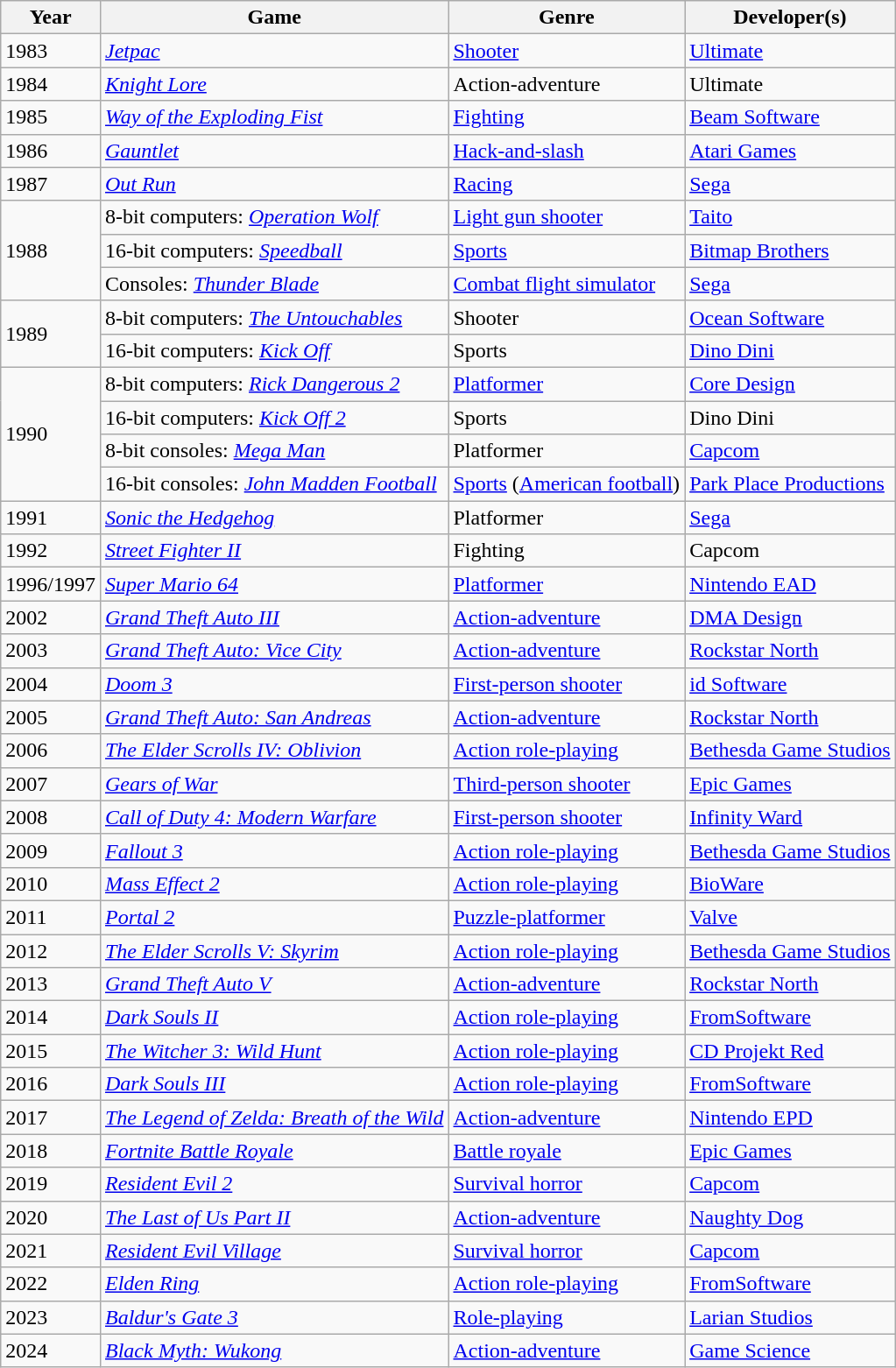<table class="wikitable">
<tr>
<th>Year</th>
<th>Game</th>
<th>Genre</th>
<th>Developer(s)</th>
</tr>
<tr>
<td>1983</td>
<td><em><a href='#'>Jetpac</a></em></td>
<td><a href='#'>Shooter</a></td>
<td><a href='#'>Ultimate</a></td>
</tr>
<tr>
<td>1984</td>
<td><em><a href='#'>Knight Lore</a></em></td>
<td>Action-adventure</td>
<td>Ultimate</td>
</tr>
<tr>
<td>1985</td>
<td><em><a href='#'>Way of the Exploding Fist</a></em></td>
<td><a href='#'>Fighting</a></td>
<td><a href='#'>Beam Software</a></td>
</tr>
<tr>
<td>1986</td>
<td><em><a href='#'>Gauntlet</a></em></td>
<td><a href='#'>Hack-and-slash</a></td>
<td><a href='#'>Atari Games</a></td>
</tr>
<tr>
<td>1987</td>
<td><em><a href='#'>Out Run</a></em></td>
<td><a href='#'>Racing</a></td>
<td><a href='#'>Sega</a></td>
</tr>
<tr>
<td rowspan=3>1988</td>
<td>8-bit computers: <em><a href='#'>Operation Wolf</a></em></td>
<td><a href='#'>Light gun shooter</a></td>
<td><a href='#'>Taito</a></td>
</tr>
<tr>
<td>16-bit computers: <em><a href='#'>Speedball</a></em></td>
<td><a href='#'>Sports</a></td>
<td><a href='#'>Bitmap Brothers</a></td>
</tr>
<tr>
<td>Consoles: <em><a href='#'>Thunder Blade</a></em></td>
<td><a href='#'>Combat flight simulator</a></td>
<td><a href='#'>Sega</a></td>
</tr>
<tr>
<td rowspan=2>1989</td>
<td>8-bit computers: <em><a href='#'>The Untouchables</a></em></td>
<td>Shooter</td>
<td><a href='#'>Ocean Software</a></td>
</tr>
<tr>
<td>16-bit computers: <em><a href='#'>Kick Off</a></em></td>
<td>Sports</td>
<td><a href='#'>Dino Dini</a></td>
</tr>
<tr>
<td rowspan=4>1990</td>
<td>8-bit computers: <em><a href='#'>Rick Dangerous 2</a></em></td>
<td><a href='#'>Platformer</a></td>
<td><a href='#'>Core Design</a></td>
</tr>
<tr>
<td>16-bit computers: <em><a href='#'>Kick Off 2</a></em></td>
<td>Sports</td>
<td>Dino Dini</td>
</tr>
<tr>
<td>8-bit consoles: <em><a href='#'>Mega Man</a></em></td>
<td>Platformer</td>
<td><a href='#'>Capcom</a></td>
</tr>
<tr>
<td>16-bit consoles: <em><a href='#'>John Madden Football</a></em></td>
<td><a href='#'>Sports</a> (<a href='#'>American football</a>)</td>
<td><a href='#'>Park Place Productions</a></td>
</tr>
<tr>
<td>1991</td>
<td><em><a href='#'>Sonic the Hedgehog</a></em></td>
<td>Platformer</td>
<td><a href='#'>Sega</a></td>
</tr>
<tr>
<td>1992</td>
<td><em><a href='#'>Street Fighter II</a></em></td>
<td>Fighting</td>
<td>Capcom</td>
</tr>
<tr>
<td>1996/1997</td>
<td><em><a href='#'>Super Mario 64</a></em></td>
<td><a href='#'>Platformer</a></td>
<td><a href='#'>Nintendo EAD</a></td>
</tr>
<tr>
<td>2002</td>
<td><em><a href='#'>Grand Theft Auto III</a></em></td>
<td><a href='#'>Action-adventure</a></td>
<td><a href='#'>DMA Design</a></td>
</tr>
<tr>
<td>2003</td>
<td><em><a href='#'>Grand Theft Auto: Vice City</a></em></td>
<td><a href='#'>Action-adventure</a></td>
<td><a href='#'>Rockstar North</a></td>
</tr>
<tr>
<td>2004</td>
<td><em><a href='#'>Doom 3</a></em></td>
<td><a href='#'>First-person shooter</a></td>
<td><a href='#'>id Software</a></td>
</tr>
<tr>
<td>2005</td>
<td><em><a href='#'>Grand Theft Auto: San Andreas</a></em></td>
<td><a href='#'>Action-adventure</a></td>
<td><a href='#'>Rockstar North</a></td>
</tr>
<tr>
<td>2006</td>
<td><em><a href='#'>The Elder Scrolls IV: Oblivion</a></em></td>
<td><a href='#'>Action role-playing</a></td>
<td><a href='#'>Bethesda Game Studios</a></td>
</tr>
<tr>
<td>2007</td>
<td><em><a href='#'>Gears of War</a></em></td>
<td><a href='#'>Third-person shooter</a></td>
<td><a href='#'>Epic Games</a></td>
</tr>
<tr>
<td>2008</td>
<td><em><a href='#'>Call of Duty 4: Modern Warfare</a></em></td>
<td><a href='#'>First-person shooter</a></td>
<td><a href='#'>Infinity Ward</a></td>
</tr>
<tr>
<td>2009</td>
<td><em><a href='#'>Fallout 3</a></em></td>
<td><a href='#'>Action role-playing</a></td>
<td><a href='#'>Bethesda Game Studios</a></td>
</tr>
<tr>
<td>2010</td>
<td><em><a href='#'>Mass Effect 2</a></em></td>
<td><a href='#'>Action role-playing</a></td>
<td><a href='#'>BioWare</a></td>
</tr>
<tr>
<td>2011</td>
<td><em><a href='#'>Portal 2</a></em></td>
<td><a href='#'>Puzzle-platformer</a></td>
<td><a href='#'>Valve</a></td>
</tr>
<tr>
<td>2012</td>
<td><em><a href='#'>The Elder Scrolls V: Skyrim</a></em></td>
<td><a href='#'>Action role-playing</a></td>
<td><a href='#'>Bethesda Game Studios</a></td>
</tr>
<tr>
<td>2013</td>
<td><em><a href='#'>Grand Theft Auto V</a></em></td>
<td><a href='#'>Action-adventure</a></td>
<td><a href='#'>Rockstar North</a></td>
</tr>
<tr>
<td>2014</td>
<td><em><a href='#'>Dark Souls II</a></em></td>
<td><a href='#'>Action role-playing</a></td>
<td><a href='#'>FromSoftware</a></td>
</tr>
<tr>
<td>2015</td>
<td><em><a href='#'>The Witcher 3: Wild Hunt</a></em></td>
<td><a href='#'>Action role-playing</a></td>
<td><a href='#'>CD Projekt Red</a></td>
</tr>
<tr>
<td>2016</td>
<td><em><a href='#'>Dark Souls III</a></em></td>
<td><a href='#'>Action role-playing</a></td>
<td><a href='#'>FromSoftware</a></td>
</tr>
<tr>
<td>2017</td>
<td><em><a href='#'>The Legend of Zelda: Breath of the Wild</a></em></td>
<td><a href='#'>Action-adventure</a></td>
<td><a href='#'>Nintendo EPD</a></td>
</tr>
<tr>
<td>2018</td>
<td><em><a href='#'>Fortnite Battle Royale</a></em></td>
<td><a href='#'>Battle royale</a></td>
<td><a href='#'>Epic Games</a></td>
</tr>
<tr>
<td>2019</td>
<td><em><a href='#'>Resident Evil 2</a></em></td>
<td><a href='#'>Survival horror</a></td>
<td><a href='#'>Capcom</a></td>
</tr>
<tr>
<td>2020</td>
<td><em><a href='#'>The Last of Us Part II</a></em></td>
<td><a href='#'>Action-adventure</a></td>
<td><a href='#'>Naughty Dog</a></td>
</tr>
<tr>
<td>2021</td>
<td><em><a href='#'>Resident Evil Village</a></em></td>
<td><a href='#'>Survival horror</a></td>
<td><a href='#'>Capcom</a></td>
</tr>
<tr>
<td>2022</td>
<td><em><a href='#'>Elden Ring</a></em></td>
<td><a href='#'>Action role-playing</a></td>
<td><a href='#'>FromSoftware</a></td>
</tr>
<tr>
<td>2023</td>
<td><em><a href='#'>Baldur's Gate 3</a></em></td>
<td><a href='#'>Role-playing</a></td>
<td><a href='#'>Larian Studios</a></td>
</tr>
<tr>
<td>2024</td>
<td><em><a href='#'>Black Myth: Wukong</a></em></td>
<td><a href='#'>Action-adventure</a></td>
<td><a href='#'>Game Science</a></td>
</tr>
</table>
